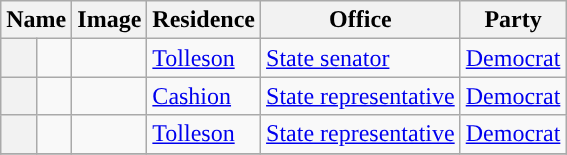<table class="sortable wikitable">
<tr valign=bottom>
<th colspan="2">Name</th>
<th>Image</th>
<th>Residence</th>
<th>Office</th>
<th>Party</th>
</tr>
<tr>
<th style="background-color:  "></th>
<td></td>
<td></td>
<td><a href='#'>Tolleson</a></td>
<td><a href='#'>State senator</a></td>
<td><a href='#'>Democrat</a></td>
</tr>
<tr>
<th style="background-color:  "></th>
<td></td>
<td></td>
<td><a href='#'>Cashion</a></td>
<td><a href='#'>State representative</a></td>
<td><a href='#'>Democrat</a></td>
</tr>
<tr>
<th style="background-color:  "></th>
<td></td>
<td></td>
<td><a href='#'>Tolleson</a></td>
<td><a href='#'>State representative</a></td>
<td><a href='#'>Democrat</a></td>
</tr>
<tr>
</tr>
</table>
